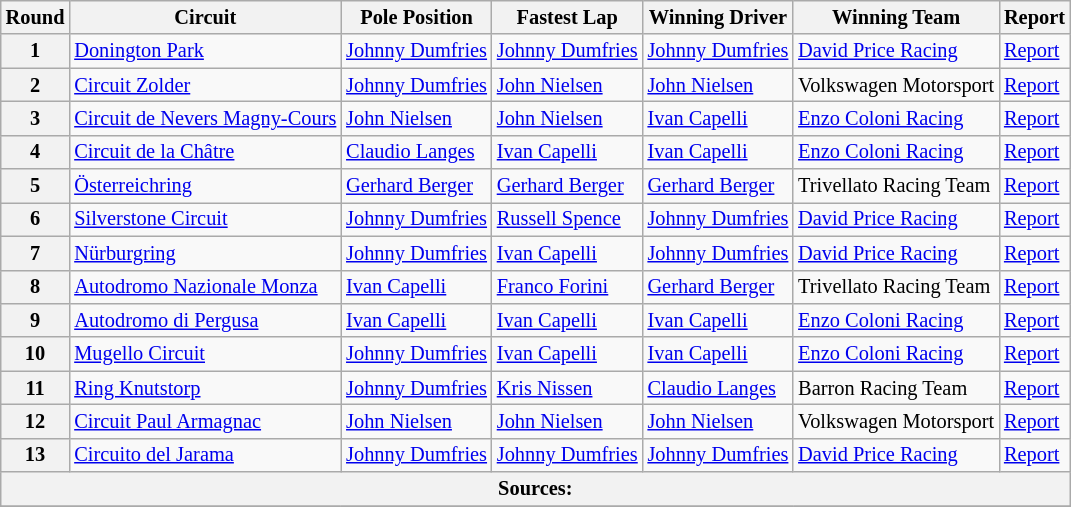<table class="wikitable" style="font-size: 85%;">
<tr>
<th colspan="2">Round</th>
<th>Circuit</th>
<th>Pole Position</th>
<th>Fastest Lap</th>
<th>Winning Driver</th>
<th>Winning Team</th>
<th>Report</th>
</tr>
<tr>
<th colspan="2">1</th>
<td> <a href='#'>Donington Park</a></td>
<td> <a href='#'>Johnny Dumfries</a></td>
<td> <a href='#'>Johnny Dumfries</a></td>
<td> <a href='#'>Johnny Dumfries</a></td>
<td><a href='#'>David Price Racing</a></td>
<td><a href='#'>Report</a></td>
</tr>
<tr>
<th colspan="2">2</th>
<td> <a href='#'>Circuit Zolder</a></td>
<td> <a href='#'>Johnny Dumfries</a></td>
<td> <a href='#'>John Nielsen</a></td>
<td> <a href='#'>John Nielsen</a></td>
<td>Volkswagen Motorsport</td>
<td><a href='#'>Report</a></td>
</tr>
<tr>
<th colspan="2">3</th>
<td> <a href='#'>Circuit de Nevers Magny-Cours</a></td>
<td> <a href='#'>John Nielsen</a></td>
<td> <a href='#'>John Nielsen</a></td>
<td> <a href='#'>Ivan Capelli</a></td>
<td><a href='#'>Enzo Coloni Racing</a></td>
<td><a href='#'>Report</a></td>
</tr>
<tr>
<th colspan="2">4</th>
<td> <a href='#'>Circuit de la Châtre</a></td>
<td> <a href='#'>Claudio Langes</a></td>
<td> <a href='#'>Ivan Capelli</a></td>
<td> <a href='#'>Ivan Capelli</a></td>
<td><a href='#'>Enzo Coloni Racing</a></td>
<td><a href='#'>Report</a></td>
</tr>
<tr>
<th colspan="2">5</th>
<td> <a href='#'>Österreichring</a></td>
<td> <a href='#'>Gerhard Berger</a></td>
<td> <a href='#'>Gerhard Berger</a></td>
<td> <a href='#'>Gerhard Berger</a></td>
<td>Trivellato Racing Team</td>
<td><a href='#'>Report</a></td>
</tr>
<tr>
<th colspan="2">6</th>
<td> <a href='#'>Silverstone Circuit</a></td>
<td> <a href='#'>Johnny Dumfries</a></td>
<td> <a href='#'>Russell Spence</a></td>
<td> <a href='#'>Johnny Dumfries</a></td>
<td><a href='#'>David Price Racing</a></td>
<td><a href='#'>Report</a></td>
</tr>
<tr>
<th colspan="2">7</th>
<td> <a href='#'>Nürburgring</a></td>
<td> <a href='#'>Johnny Dumfries</a></td>
<td> <a href='#'>Ivan Capelli</a></td>
<td> <a href='#'>Johnny Dumfries</a></td>
<td><a href='#'>David Price Racing</a></td>
<td><a href='#'>Report</a></td>
</tr>
<tr>
<th colspan="2">8</th>
<td> <a href='#'>Autodromo Nazionale Monza</a></td>
<td> <a href='#'>Ivan Capelli</a></td>
<td> <a href='#'>Franco Forini</a></td>
<td> <a href='#'>Gerhard Berger</a></td>
<td>Trivellato Racing Team</td>
<td><a href='#'>Report</a></td>
</tr>
<tr>
<th colspan="2">9</th>
<td> <a href='#'>Autodromo di Pergusa</a></td>
<td> <a href='#'>Ivan Capelli</a></td>
<td> <a href='#'>Ivan Capelli</a></td>
<td> <a href='#'>Ivan Capelli</a></td>
<td><a href='#'>Enzo Coloni Racing</a></td>
<td><a href='#'>Report</a></td>
</tr>
<tr>
<th colspan="2">10</th>
<td> <a href='#'>Mugello Circuit</a></td>
<td> <a href='#'>Johnny Dumfries</a></td>
<td> <a href='#'>Ivan Capelli</a></td>
<td> <a href='#'>Ivan Capelli</a></td>
<td><a href='#'>Enzo Coloni Racing</a></td>
<td><a href='#'>Report</a></td>
</tr>
<tr>
<th colspan="2">11</th>
<td> <a href='#'>Ring Knutstorp</a></td>
<td> <a href='#'>Johnny Dumfries</a></td>
<td> <a href='#'>Kris Nissen</a></td>
<td> <a href='#'>Claudio Langes</a></td>
<td>Barron Racing Team</td>
<td><a href='#'>Report</a></td>
</tr>
<tr>
<th colspan="2">12</th>
<td> <a href='#'>Circuit Paul Armagnac</a></td>
<td> <a href='#'>John Nielsen</a></td>
<td> <a href='#'>John Nielsen</a></td>
<td> <a href='#'>John Nielsen</a></td>
<td>Volkswagen Motorsport</td>
<td><a href='#'>Report</a></td>
</tr>
<tr>
<th colspan="2">13</th>
<td> <a href='#'>Circuito del Jarama</a></td>
<td> <a href='#'>Johnny Dumfries</a></td>
<td> <a href='#'>Johnny Dumfries</a></td>
<td> <a href='#'>Johnny Dumfries</a></td>
<td><a href='#'>David Price Racing</a></td>
<td><a href='#'>Report</a></td>
</tr>
<tr>
<th colspan="9">Sources:</th>
</tr>
<tr>
</tr>
</table>
